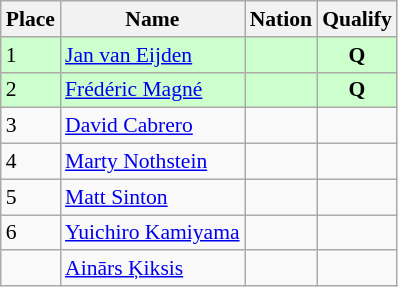<table class="wikitable sortable" style="font-size:90%;">
<tr>
<th>Place</th>
<th>Name</th>
<th>Nation</th>
<th>Qualify</th>
</tr>
<tr bgcolor="ccffcc">
<td>1</td>
<td><a href='#'>Jan van Eijden</a></td>
<td></td>
<td align="center"><strong>Q</strong></td>
</tr>
<tr bgcolor="ccffcc">
<td>2</td>
<td><a href='#'>Frédéric Magné</a></td>
<td></td>
<td align="center"><strong>Q</strong></td>
</tr>
<tr>
<td>3</td>
<td><a href='#'>David Cabrero</a></td>
<td></td>
<td align="center"></td>
</tr>
<tr>
<td>4</td>
<td><a href='#'>Marty Nothstein</a></td>
<td></td>
<td align="center"></td>
</tr>
<tr>
<td>5</td>
<td><a href='#'>Matt Sinton</a></td>
<td></td>
<td align="center"></td>
</tr>
<tr>
<td>6</td>
<td><a href='#'>Yuichiro Kamiyama</a></td>
<td></td>
<td align="center"></td>
</tr>
<tr>
<td></td>
<td><a href='#'>Ainārs Ķiksis</a></td>
<td></td>
<td align="center"></td>
</tr>
</table>
